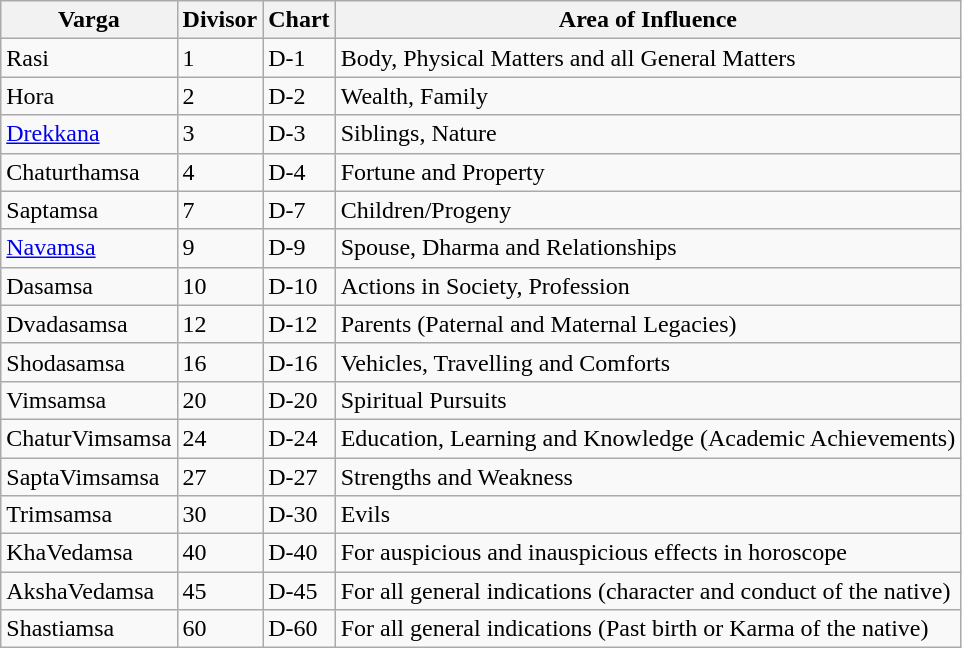<table class="wikitable">
<tr>
<th>Varga</th>
<th>Divisor</th>
<th>Chart</th>
<th>Area of Influence</th>
</tr>
<tr>
<td>Rasi</td>
<td>1</td>
<td>D-1</td>
<td>Body, Physical Matters and all General Matters</td>
</tr>
<tr ≥>
<td>Hora</td>
<td>2</td>
<td>D-2</td>
<td>Wealth, Family</td>
</tr>
<tr>
<td><a href='#'>Drekkana</a></td>
<td>3</td>
<td>D-3</td>
<td>Siblings, Nature</td>
</tr>
<tr>
<td>Chaturthamsa</td>
<td>4</td>
<td>D-4</td>
<td>Fortune and Property</td>
</tr>
<tr>
<td>Saptamsa</td>
<td>7</td>
<td>D-7</td>
<td>Children/Progeny</td>
</tr>
<tr>
<td><a href='#'>Navamsa</a></td>
<td>9</td>
<td>D-9</td>
<td>Spouse, Dharma and Relationships</td>
</tr>
<tr>
<td>Dasamsa</td>
<td>10</td>
<td>D-10</td>
<td>Actions in Society, Profession</td>
</tr>
<tr>
<td>Dvadasamsa</td>
<td>12</td>
<td>D-12</td>
<td>Parents (Paternal and Maternal Legacies)</td>
</tr>
<tr>
<td>Shodasamsa</td>
<td>16</td>
<td>D-16</td>
<td>Vehicles, Travelling and Comforts</td>
</tr>
<tr>
<td>Vimsamsa</td>
<td>20</td>
<td>D-20</td>
<td>Spiritual Pursuits</td>
</tr>
<tr>
<td>ChaturVimsamsa</td>
<td>24</td>
<td>D-24</td>
<td>Education, Learning and Knowledge (Academic Achievements)</td>
</tr>
<tr>
<td>SaptaVimsamsa</td>
<td>27</td>
<td>D-27</td>
<td>Strengths and Weakness</td>
</tr>
<tr>
<td>Trimsamsa</td>
<td>30</td>
<td>D-30</td>
<td>Evils</td>
</tr>
<tr>
<td>KhaVedamsa</td>
<td>40</td>
<td>D-40</td>
<td>For auspicious and inauspicious effects in horoscope</td>
</tr>
<tr>
<td>AkshaVedamsa</td>
<td>45</td>
<td>D-45</td>
<td>For all general indications (character and conduct of the native)</td>
</tr>
<tr>
<td>Shastiamsa</td>
<td>60</td>
<td>D-60</td>
<td>For all general indications (Past birth or Karma of the native)</td>
</tr>
</table>
